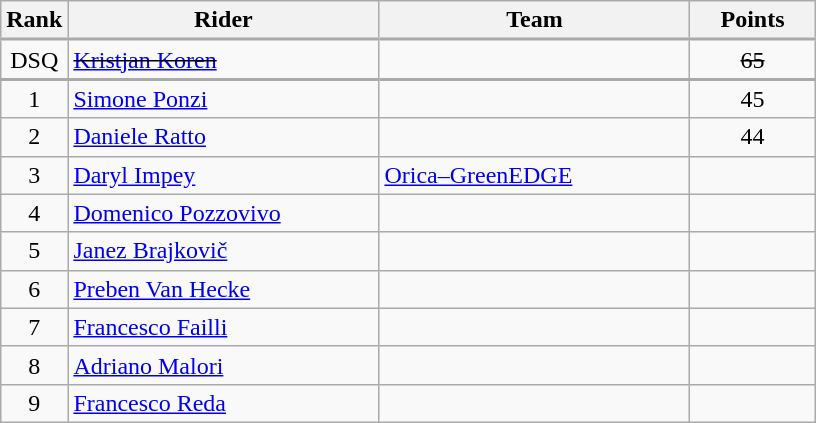<table class="wikitable">
<tr>
<th>Rank</th>
<th>Rider</th>
<th>Team</th>
<th>Points</th>
</tr>
<tr>
<td style="border-top-width:2px" align=center>DSQ</td>
<td width=200 style="border-top-width:2px"><s> <a href='#'>Kristjan Koren</a> </s></td>
<td width=200 style="border-top-width:2px"><s></s></td>
<td style="border-top-width:2px" width=76 style="border-top-width:2px" align=center><s>65</s></td>
</tr>
<tr>
<td style="border-top-width:2px" align=center>1</td>
<td style="border-top-width:2px"> <a href='#'>Simone Ponzi</a> </td>
<td style="border-top-width:2px"></td>
<td style="border-top-width:2px" align=center>45</td>
</tr>
<tr>
<td align=center>2</td>
<td> <a href='#'>Daniele Ratto</a></td>
<td></td>
<td align=center>44</td>
</tr>
<tr>
<td align=center>3</td>
<td> <a href='#'>Daryl Impey</a></td>
<td><a href='#'>Orica–GreenEDGE</a></td>
<td align=center></td>
</tr>
<tr>
<td align=center>4</td>
<td> <a href='#'>Domenico Pozzovivo</a></td>
<td></td>
<td align=center></td>
</tr>
<tr>
<td align=center>5</td>
<td> <a href='#'>Janez Brajkovič</a> </td>
<td></td>
<td align=center></td>
</tr>
<tr>
<td align=center>6</td>
<td> <a href='#'>Preben Van Hecke</a> </td>
<td></td>
<td align=center></td>
</tr>
<tr>
<td align=center>7</td>
<td> <a href='#'>Francesco Failli</a></td>
<td></td>
<td align=center></td>
</tr>
<tr>
<td align=center>8</td>
<td> <a href='#'>Adriano Malori</a></td>
<td></td>
<td align=center></td>
</tr>
<tr>
<td align=center>9</td>
<td> <a href='#'>Francesco Reda</a></td>
<td></td>
<td align=center></td>
</tr>
</table>
